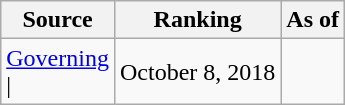<table class="wikitable" style="text-align:center">
<tr>
<th>Source</th>
<th>Ranking</th>
<th>As of</th>
</tr>
<tr>
<td align=left><a href='#'>Governing</a><br>| </td>
<td>October 8, 2018</td>
</tr>
</table>
